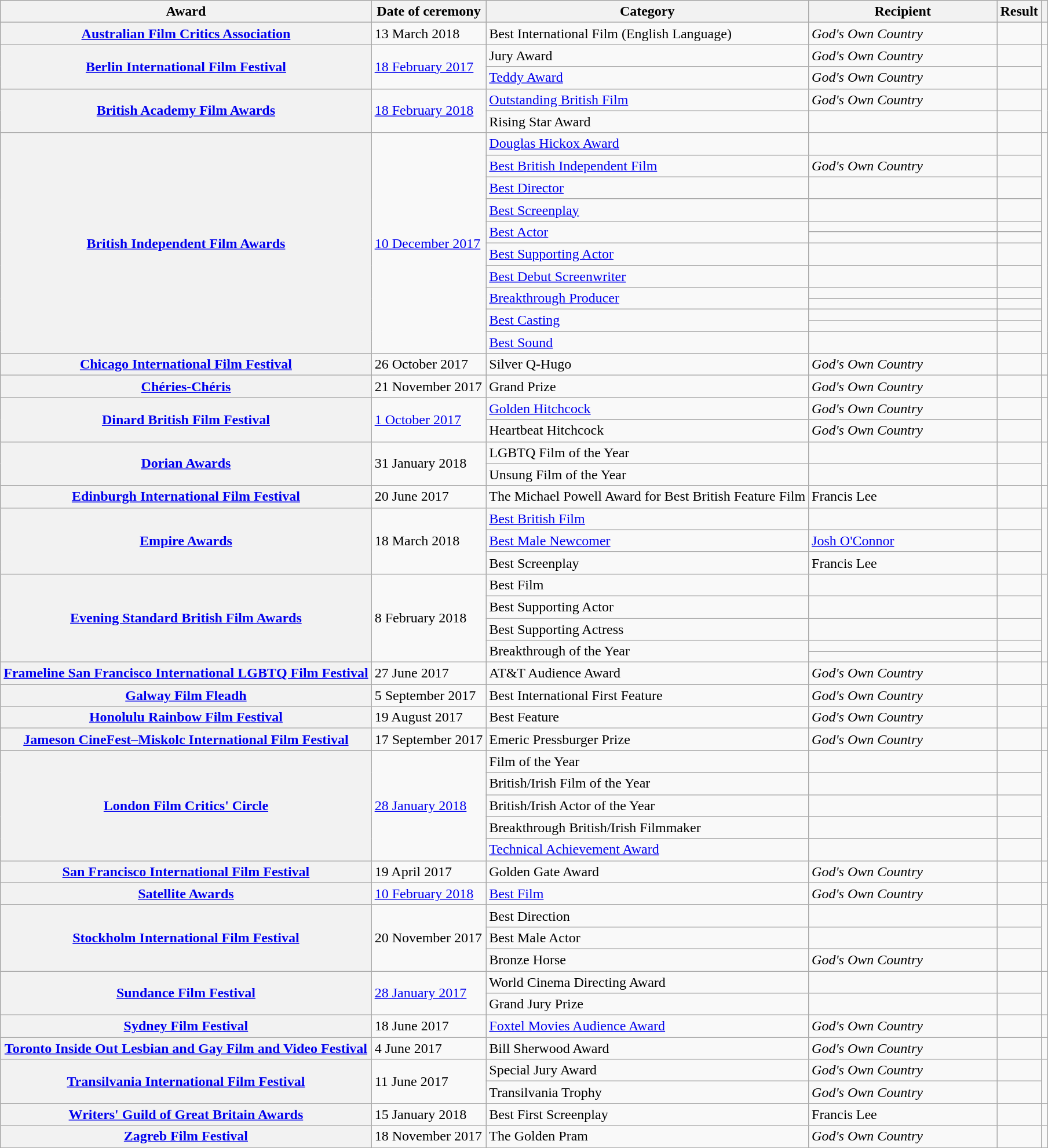<table class="wikitable plainrowheaders col6center sortable">
<tr>
<th scope="col">Award</th>
<th scope="col">Date of ceremony</th>
<th scope="col">Category</th>
<th scope="col" width="18%">Recipient</th>
<th scope="col">Result</th>
<th scope="col" class="unsortable"></th>
</tr>
<tr>
<th scope="row"><a href='#'>Australian Film Critics Association</a></th>
<td rowspan="1">13 March 2018</td>
<td>Best International Film (English Language)</td>
<td><em>God's Own Country</em></td>
<td></td>
<td></td>
</tr>
<tr>
<th scope="row" rowspan="2"><a href='#'>Berlin International Film Festival</a></th>
<td rowspan="2"><a href='#'>18 February 2017</a></td>
<td> Jury Award</td>
<td><em>God's Own Country</em></td>
<td></td>
<td rowspan="2"><br></td>
</tr>
<tr>
<td><a href='#'>Teddy Award</a></td>
<td><em>God's Own Country</em></td>
<td></td>
</tr>
<tr>
<th scope="row" rowspan="2"><a href='#'>British Academy Film Awards</a></th>
<td rowspan="2"><a href='#'>18 February 2018</a></td>
<td><a href='#'>Outstanding British Film</a></td>
<td><em>God's Own Country</em></td>
<td></td>
<td rowspan="2"></td>
</tr>
<tr>
<td>Rising Star Award</td>
<td></td>
<td></td>
</tr>
<tr>
<th scope="row" rowspan="13"><a href='#'>British Independent Film Awards</a></th>
<td rowspan="13"><a href='#'>10 December 2017</a></td>
<td><a href='#'>Douglas Hickox Award</a></td>
<td></td>
<td></td>
<td rowspan="13"><br></td>
</tr>
<tr>
<td><a href='#'>Best British Independent Film</a></td>
<td><em>God's Own Country</em></td>
<td></td>
</tr>
<tr>
<td><a href='#'>Best Director</a></td>
<td></td>
<td></td>
</tr>
<tr>
<td><a href='#'>Best Screenplay</a></td>
<td></td>
<td></td>
</tr>
<tr>
<td rowspan="2"><a href='#'>Best Actor</a></td>
<td></td>
<td></td>
</tr>
<tr>
<td></td>
<td></td>
</tr>
<tr>
<td><a href='#'>Best Supporting Actor</a></td>
<td></td>
<td></td>
</tr>
<tr>
<td><a href='#'>Best Debut Screenwriter</a></td>
<td></td>
<td></td>
</tr>
<tr>
<td rowspan="2"><a href='#'>Breakthrough Producer</a></td>
<td></td>
<td></td>
</tr>
<tr>
<td></td>
<td></td>
</tr>
<tr>
<td rowspan="2"><a href='#'>Best Casting</a></td>
<td></td>
<td></td>
</tr>
<tr>
<td></td>
<td></td>
</tr>
<tr>
<td><a href='#'>Best Sound</a></td>
<td></td>
<td></td>
</tr>
<tr>
<th scope="row"><a href='#'>Chicago International Film Festival</a></th>
<td>26 October 2017</td>
<td>Silver Q-Hugo</td>
<td><em>God's Own Country</em></td>
<td></td>
<td></td>
</tr>
<tr>
<th scope="row"><a href='#'>Chéries-Chéris</a></th>
<td>21 November 2017</td>
<td>Grand Prize</td>
<td><em>God's Own Country</em></td>
<td></td>
<td></td>
</tr>
<tr>
<th scope="row" rowspan="2"><a href='#'>Dinard British Film Festival</a></th>
<td rowspan="2"><a href='#'>1 October 2017</a></td>
<td><a href='#'>Golden Hitchcock</a></td>
<td><em>God's Own Country</em></td>
<td></td>
<td rowspan="2"><br></td>
</tr>
<tr>
<td>Heartbeat Hitchcock</td>
<td><em>God's Own Country</em></td>
<td></td>
</tr>
<tr>
<th scope="row" rowspan="2"><a href='#'>Dorian Awards</a></th>
<td rowspan="2">31 January 2018</td>
<td>LGBTQ Film of the Year</td>
<td><em></em></td>
<td></td>
<td rowspan="2"></td>
</tr>
<tr>
<td>Unsung Film of the Year</td>
<td><em></em></td>
<td></td>
</tr>
<tr>
<th scope="row"><a href='#'>Edinburgh International Film Festival</a></th>
<td>20 June 2017</td>
<td>The Michael Powell Award for Best British Feature Film</td>
<td>Francis Lee</td>
<td></td>
<td><br></td>
</tr>
<tr>
<th scope="row" rowspan="3"><a href='#'>Empire Awards</a></th>
<td rowspan="3">18 March 2018</td>
<td><a href='#'>Best British Film</a></td>
<td><em></em></td>
<td></td>
<td rowspan="3"><br></td>
</tr>
<tr>
<td><a href='#'>Best Male Newcomer</a></td>
<td><a href='#'>Josh O'Connor</a></td>
<td></td>
</tr>
<tr>
<td>Best Screenplay</td>
<td>Francis Lee</td>
<td></td>
</tr>
<tr>
<th scope="row" rowspan="5"><a href='#'>Evening Standard British Film Awards</a></th>
<td rowspan="5">8 February 2018</td>
<td>Best Film</td>
<td><em></em></td>
<td></td>
<td rowspan="5"></td>
</tr>
<tr>
<td>Best Supporting Actor</td>
<td></td>
<td></td>
</tr>
<tr>
<td>Best Supporting Actress</td>
<td></td>
<td></td>
</tr>
<tr>
<td scope="row" rowspan="2">Breakthrough of the Year</td>
<td></td>
<td></td>
</tr>
<tr>
<td></td>
<td></td>
</tr>
<tr>
<th scope="row"><a href='#'>Frameline San Francisco International LGBTQ Film Festival</a></th>
<td>27 June 2017</td>
<td>AT&T Audience Award</td>
<td><em>God's Own Country</em></td>
<td></td>
<td></td>
</tr>
<tr>
<th scope="row"><a href='#'>Galway Film Fleadh</a></th>
<td>5 September 2017</td>
<td>Best International First Feature</td>
<td><em>God's Own Country</em></td>
<td></td>
<td></td>
</tr>
<tr>
<th scope="row"><a href='#'>Honolulu Rainbow Film Festival</a></th>
<td>19 August 2017</td>
<td>Best Feature</td>
<td><em>God's Own Country</em></td>
<td></td>
<td><br></td>
</tr>
<tr>
<th scope="row"><a href='#'>Jameson CineFest–Miskolc International Film Festival</a></th>
<td>17 September 2017</td>
<td>Emeric Pressburger Prize</td>
<td><em>God's Own Country</em></td>
<td></td>
<td></td>
</tr>
<tr>
<th scope="row" rowspan="5"><a href='#'>London Film Critics' Circle</a></th>
<td rowspan="5"><a href='#'>28 January 2018</a></td>
<td>Film of the Year</td>
<td><em></em></td>
<td></td>
<td rowspan="5"></td>
</tr>
<tr>
<td>British/Irish Film of the Year</td>
<td><em></em></td>
<td></td>
</tr>
<tr>
<td>British/Irish Actor of the Year</td>
<td></td>
<td></td>
</tr>
<tr>
<td>Breakthrough British/Irish Filmmaker</td>
<td></td>
<td></td>
</tr>
<tr>
<td><a href='#'>Technical Achievement Award</a></td>
<td></td>
<td></td>
</tr>
<tr>
<th scope="row"><a href='#'>San Francisco International Film Festival</a></th>
<td>19 April 2017</td>
<td>Golden Gate Award</td>
<td><em>God's Own Country</em></td>
<td></td>
<td></td>
</tr>
<tr>
<th scope="row"><a href='#'>Satellite Awards</a></th>
<td><a href='#'>10 February 2018</a></td>
<td><a href='#'>Best Film</a></td>
<td><em>God's Own Country</em></td>
<td></td>
<td></td>
</tr>
<tr>
<th scope="row" rowspan="3"><a href='#'>Stockholm International Film Festival</a></th>
<td rowspan="3">20 November 2017</td>
<td>Best Direction</td>
<td></td>
<td></td>
<td rowspan="3"></td>
</tr>
<tr>
<td>Best Male Actor</td>
<td></td>
<td></td>
</tr>
<tr>
<td>Bronze Horse</td>
<td><em>God's Own Country</em></td>
<td></td>
</tr>
<tr>
<th scope="row" rowspan="2"><a href='#'>Sundance Film Festival</a></th>
<td rowspan="2"><a href='#'>28 January 2017</a></td>
<td>World Cinema Directing Award</td>
<td></td>
<td></td>
<td rowspan="2"><br><br></td>
</tr>
<tr>
<td>Grand Jury Prize</td>
<td></td>
<td></td>
</tr>
<tr>
<th scope="row"><a href='#'>Sydney Film Festival</a></th>
<td rowspan="1">18 June 2017</td>
<td><a href='#'>Foxtel Movies Audience Award</a></td>
<td><em>God's Own Country</em></td>
<td></td>
<td></td>
</tr>
<tr>
<th scope="row"><a href='#'>Toronto Inside Out Lesbian and Gay Film and Video Festival</a></th>
<td rowspan="1">4 June 2017</td>
<td>Bill Sherwood Award</td>
<td><em>God's Own Country</em></td>
<td></td>
<td><br></td>
</tr>
<tr>
<th scope="row" rowspan="2"><a href='#'>Transilvania International Film Festival</a></th>
<td rowspan="2">11 June 2017</td>
<td>Special Jury Award</td>
<td><em>God's Own Country</em></td>
<td></td>
<td rowspan="2"></td>
</tr>
<tr>
<td>Transilvania Trophy</td>
<td><em>God's Own Country</em></td>
<td></td>
</tr>
<tr>
<th scope="row"><a href='#'>Writers' Guild of Great Britain Awards</a></th>
<td>15 January 2018</td>
<td>Best First Screenplay</td>
<td>Francis Lee</td>
<td></td>
<td></td>
</tr>
<tr>
<th scope="row"><a href='#'>Zagreb Film Festival</a></th>
<td>18 November 2017</td>
<td>The Golden Pram</td>
<td><em>God's Own Country</em></td>
<td></td>
<td></td>
</tr>
</table>
